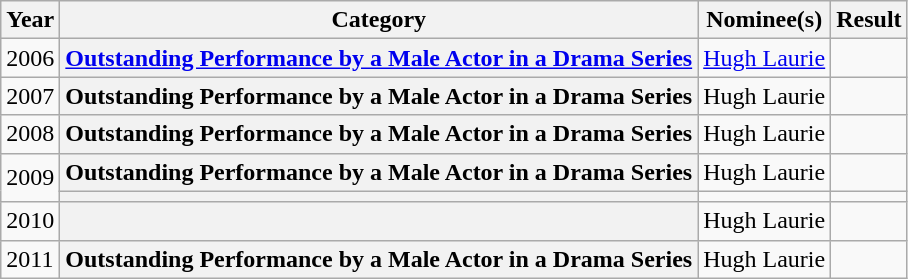<table class="wikitable plainrowheaders">
<tr>
<th scope="col">Year</th>
<th scope="col">Category</th>
<th scope="col">Nominee(s)</th>
<th scope="col">Result</th>
</tr>
<tr>
<td>2006</td>
<th scope="row"><a href='#'>Outstanding Performance by a Male Actor in a Drama Series</a></th>
<td><a href='#'>Hugh Laurie</a></td>
<td></td>
</tr>
<tr>
<td>2007</td>
<th scope="row">Outstanding Performance by a Male Actor in a Drama Series</th>
<td>Hugh Laurie</td>
<td></td>
</tr>
<tr>
<td>2008</td>
<th scope="row">Outstanding Performance by a Male Actor in a Drama Series</th>
<td>Hugh Laurie</td>
<td></td>
</tr>
<tr>
<td rowspan="2">2009</td>
<th scope="row">Outstanding Performance by a Male Actor in a Drama Series</th>
<td>Hugh Laurie</td>
<td></td>
</tr>
<tr>
<th scope="row"></th>
<td></td>
<td></td>
</tr>
<tr>
<td>2010</td>
<th scope="row"></th>
<td>Hugh Laurie</td>
<td></td>
</tr>
<tr>
<td>2011</td>
<th scope="row">Outstanding Performance by a Male Actor in a Drama Series</th>
<td>Hugh Laurie</td>
<td></td>
</tr>
</table>
